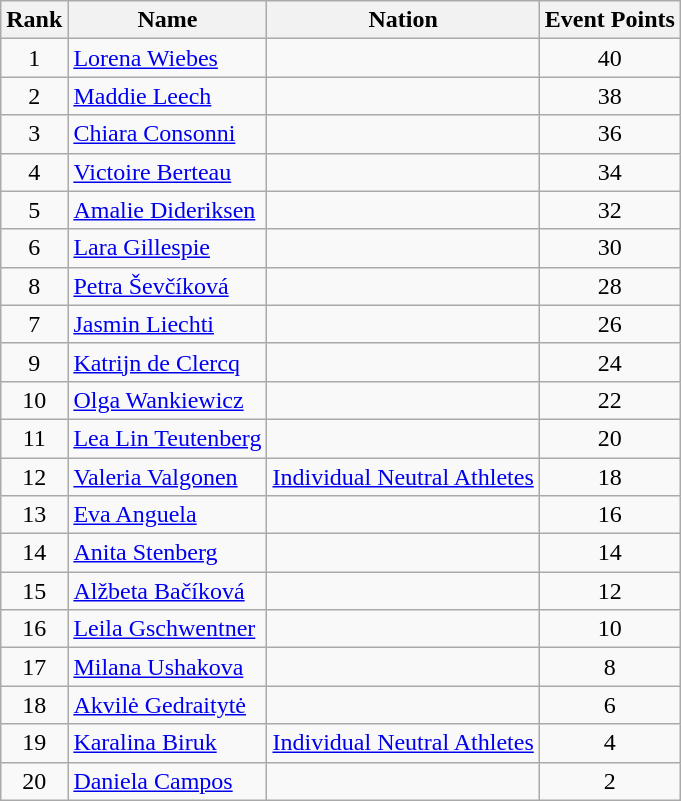<table class="wikitable sortable" style="text-align:center">
<tr>
<th>Rank</th>
<th>Name</th>
<th>Nation</th>
<th>Event Points</th>
</tr>
<tr>
<td>1</td>
<td align=left><a href='#'>Lorena Wiebes</a></td>
<td align=left></td>
<td>40</td>
</tr>
<tr>
<td>2</td>
<td align=left><a href='#'>Maddie Leech</a></td>
<td align=left></td>
<td>38</td>
</tr>
<tr>
<td>3</td>
<td align=left><a href='#'>Chiara Consonni</a></td>
<td align=left></td>
<td>36</td>
</tr>
<tr>
<td>4</td>
<td align=left><a href='#'>Victoire Berteau</a></td>
<td align=left></td>
<td>34</td>
</tr>
<tr>
<td>5</td>
<td align=left><a href='#'>Amalie Dideriksen</a></td>
<td align=left></td>
<td>32</td>
</tr>
<tr>
<td>6</td>
<td align=left><a href='#'>Lara Gillespie</a></td>
<td align=left></td>
<td>30</td>
</tr>
<tr>
<td>8</td>
<td align=left><a href='#'>Petra Ševčíková</a></td>
<td align=left></td>
<td>28</td>
</tr>
<tr>
<td>7</td>
<td align=left><a href='#'>Jasmin Liechti</a></td>
<td align=left></td>
<td>26</td>
</tr>
<tr>
<td>9</td>
<td align=left><a href='#'>Katrijn de Clercq</a></td>
<td align=left></td>
<td>24</td>
</tr>
<tr>
<td>10</td>
<td align=left><a href='#'>Olga Wankiewicz</a></td>
<td align=left></td>
<td>22</td>
</tr>
<tr>
<td>11</td>
<td align=left><a href='#'>Lea Lin Teutenberg</a></td>
<td align=left></td>
<td>20</td>
</tr>
<tr>
<td>12</td>
<td align=left><a href='#'>Valeria Valgonen</a></td>
<td align=left><a href='#'>Individual Neutral Athletes</a></td>
<td>18</td>
</tr>
<tr>
<td>13</td>
<td align=left><a href='#'>Eva Anguela</a></td>
<td align=left></td>
<td>16</td>
</tr>
<tr>
<td>14</td>
<td align=left><a href='#'>Anita Stenberg</a></td>
<td align=left></td>
<td>14</td>
</tr>
<tr>
<td>15</td>
<td align=left><a href='#'>Alžbeta Bačíková</a></td>
<td align=left></td>
<td>12</td>
</tr>
<tr>
<td>16</td>
<td align=left><a href='#'>Leila Gschwentner</a></td>
<td align=left></td>
<td>10</td>
</tr>
<tr>
<td>17</td>
<td align=left><a href='#'>Milana Ushakova</a></td>
<td align=left></td>
<td>8</td>
</tr>
<tr>
<td>18</td>
<td align=left><a href='#'>Akvilė Gedraitytė</a></td>
<td align=left></td>
<td>6</td>
</tr>
<tr>
<td>19</td>
<td align=left><a href='#'>Karalina Biruk</a></td>
<td align=left><a href='#'>Individual Neutral Athletes</a></td>
<td>4</td>
</tr>
<tr>
<td>20</td>
<td align=left><a href='#'>Daniela Campos</a></td>
<td align=left></td>
<td>2</td>
</tr>
</table>
